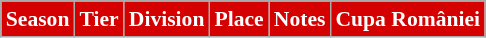<table class="wikitable" style="text-align:center; font-size:90%">
<tr>
<th style="background:#d50000; color:white; text-align:center;">Season</th>
<th style="background:#d50000; color:white; text-align:center;">Tier</th>
<th style="background:#d50000; color:white; text-align:center;">Division</th>
<th style="background:#d50000; color:white; text-align:center;">Place</th>
<th style="background:#d50000; color:white; text-align:center;">Notes</th>
<th style="background:#d50000; color:white; text-align:center;">Cupa României</th>
</tr>
</table>
